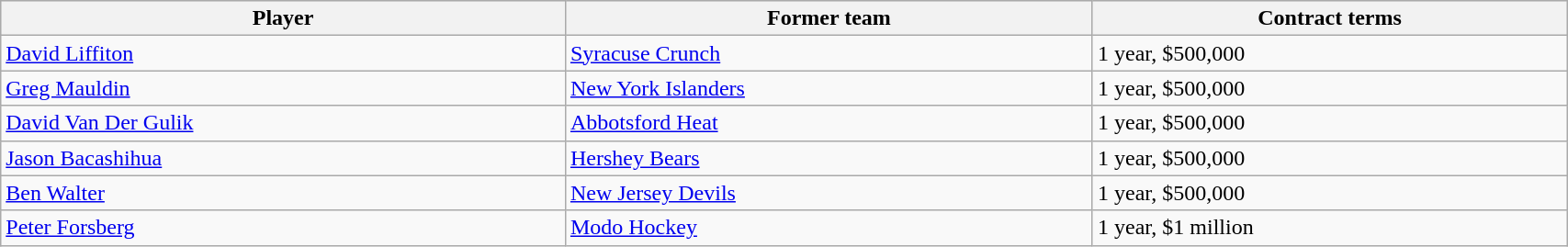<table class="wikitable" width=90%>
<tr align="center" bgcolor="#dddddd">
<th>Player</th>
<th>Former team</th>
<th>Contract terms</th>
</tr>
<tr>
<td><a href='#'>David Liffiton</a></td>
<td><a href='#'>Syracuse Crunch</a></td>
<td>1 year, $500,000</td>
</tr>
<tr>
<td><a href='#'>Greg Mauldin</a></td>
<td><a href='#'>New York Islanders</a></td>
<td>1 year, $500,000</td>
</tr>
<tr>
<td><a href='#'>David Van Der Gulik</a></td>
<td><a href='#'>Abbotsford Heat</a></td>
<td>1 year, $500,000</td>
</tr>
<tr>
<td><a href='#'>Jason Bacashihua</a></td>
<td><a href='#'>Hershey Bears</a></td>
<td>1 year, $500,000</td>
</tr>
<tr>
<td><a href='#'>Ben Walter</a></td>
<td><a href='#'>New Jersey Devils</a></td>
<td>1 year, $500,000</td>
</tr>
<tr>
<td><a href='#'>Peter Forsberg</a></td>
<td><a href='#'>Modo Hockey</a></td>
<td>1 year, $1 million</td>
</tr>
</table>
